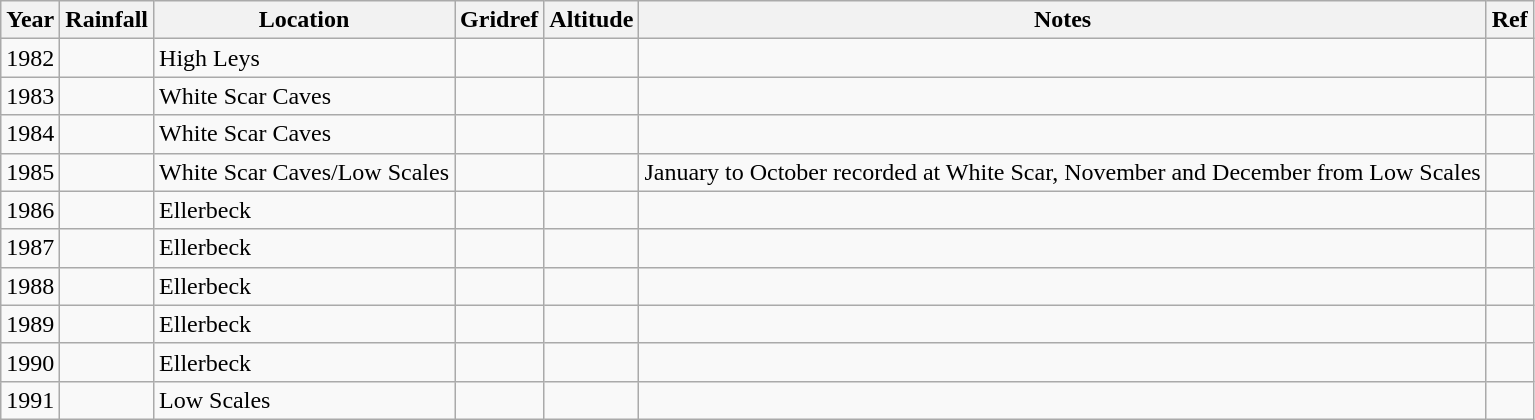<table class="wikitable">
<tr>
<th>Year</th>
<th>Rainfall</th>
<th>Location</th>
<th>Gridref</th>
<th>Altitude</th>
<th>Notes</th>
<th>Ref</th>
</tr>
<tr>
<td>1982</td>
<td></td>
<td>High Leys</td>
<td></td>
<td></td>
<td></td>
<td></td>
</tr>
<tr>
<td>1983</td>
<td></td>
<td>White Scar Caves</td>
<td></td>
<td></td>
<td></td>
<td></td>
</tr>
<tr>
<td>1984</td>
<td></td>
<td>White Scar Caves</td>
<td></td>
<td></td>
<td></td>
<td></td>
</tr>
<tr>
<td>1985</td>
<td></td>
<td>White Scar Caves/Low Scales</td>
<td> </td>
<td></td>
<td>January to October recorded at White Scar, November and December from Low Scales</td>
<td></td>
</tr>
<tr>
<td>1986</td>
<td></td>
<td>Ellerbeck</td>
<td></td>
<td></td>
<td></td>
<td></td>
</tr>
<tr>
<td>1987</td>
<td></td>
<td>Ellerbeck</td>
<td></td>
<td></td>
<td></td>
<td></td>
</tr>
<tr>
<td>1988</td>
<td></td>
<td>Ellerbeck</td>
<td></td>
<td></td>
<td></td>
<td></td>
</tr>
<tr>
<td>1989</td>
<td></td>
<td>Ellerbeck</td>
<td></td>
<td></td>
<td></td>
<td></td>
</tr>
<tr>
<td>1990</td>
<td></td>
<td>Ellerbeck</td>
<td></td>
<td></td>
<td></td>
<td></td>
</tr>
<tr>
<td>1991</td>
<td></td>
<td>Low Scales</td>
<td></td>
<td></td>
<td></td>
<td></td>
</tr>
</table>
